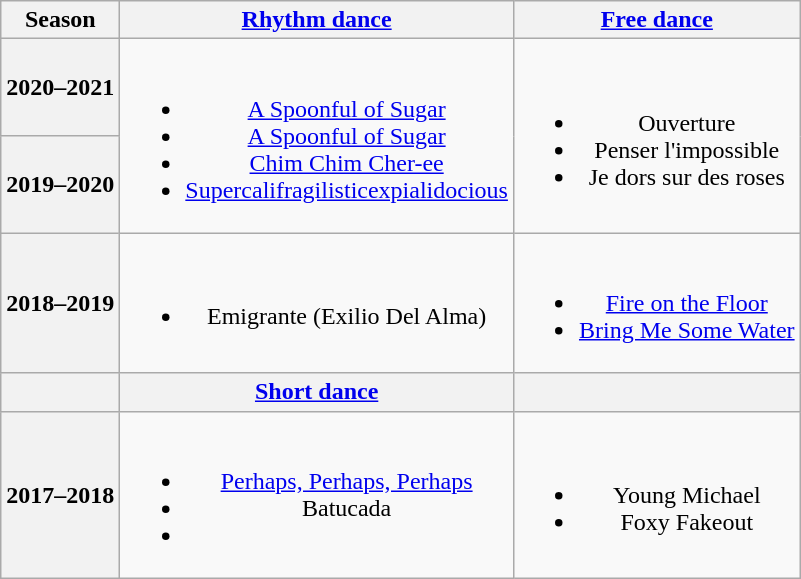<table class=wikitable style=text-align:center>
<tr>
<th>Season</th>
<th><a href='#'>Rhythm dance</a></th>
<th><a href='#'>Free dance</a></th>
</tr>
<tr>
<th>2020–2021<br></th>
<td rowspan=2><br><ul><li> <a href='#'>A Spoonful of Sugar</a></li><li> <a href='#'>A Spoonful of Sugar</a></li><li> <a href='#'>Chim Chim Cher-ee</a></li><li> <a href='#'>Supercalifragilisticexpialidocious</a><br></li></ul></td>
<td rowspan=2><br><ul><li>Ouverture</li><li>Penser l'impossible</li><li>Je dors sur des roses<br></li></ul></td>
</tr>
<tr>
<th>2019–2020<br></th>
</tr>
<tr>
<th>2018–2019<br></th>
<td><br><ul><li> Emigrante (Exilio Del Alma)<br></li></ul></td>
<td><br><ul><li><a href='#'>Fire on the Floor</a><br></li><li><a href='#'>Bring Me Some Water</a><br></li></ul></td>
</tr>
<tr>
<th></th>
<th><a href='#'>Short dance</a></th>
<th></th>
</tr>
<tr>
<th>2017–2018<br></th>
<td><br><ul><li> <a href='#'>Perhaps, Perhaps, Perhaps</a><br></li><li> Batucada<br></li><li></li></ul></td>
<td><br><ul><li>Young Michael<br></li><li>Foxy Fakeout<br></li></ul></td>
</tr>
</table>
